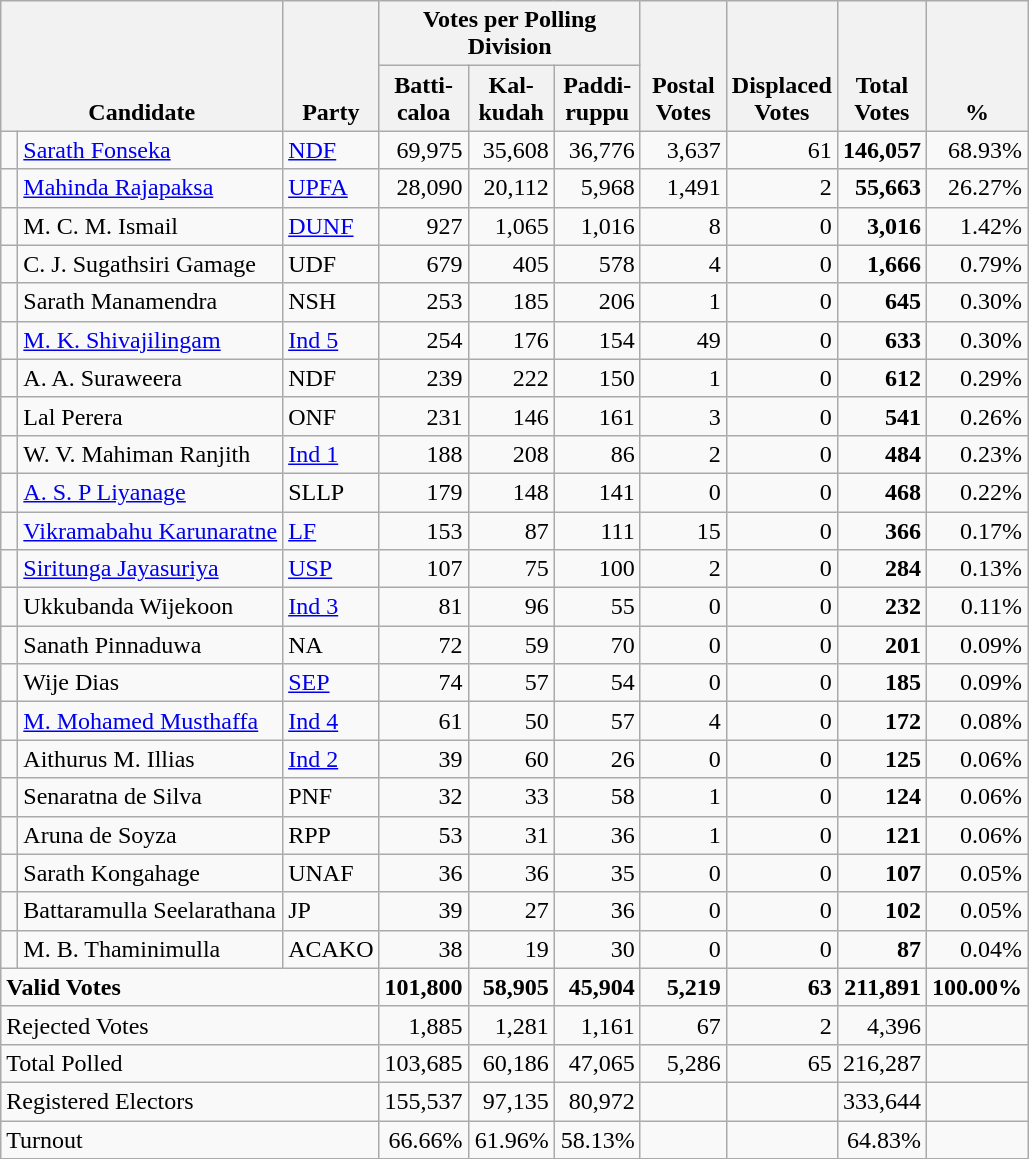<table class="wikitable" border="1" style="text-align:right;">
<tr>
<th align=left valign=bottom rowspan=2 colspan=2>Candidate</th>
<th align=left valign=bottom rowspan=2 width="40">Party</th>
<th colspan=3>Votes per Polling Division</th>
<th align=center valign=bottom rowspan=2 width="50">Postal<br>Votes</th>
<th align=center valign=bottom rowspan=2 width="50">Displaced<br>Votes</th>
<th align=center valign=bottom rowspan=2 width="50">Total Votes</th>
<th align=center valign=bottom rowspan=2 width="50">%</th>
</tr>
<tr>
<th align=center valign=bottom width="50">Batti-<br>caloa</th>
<th align=center valign=bottom width="50">Kal-<br>kudah</th>
<th align=center valign=bottom width="50">Paddi-<br>ruppu</th>
</tr>
<tr>
<td bgcolor=> </td>
<td align=left><a href='#'>Sarath Fonseka</a></td>
<td align=left><a href='#'>NDF</a></td>
<td>69,975</td>
<td>35,608</td>
<td>36,776</td>
<td>3,637</td>
<td>61</td>
<td><strong>146,057</strong></td>
<td>68.93%</td>
</tr>
<tr>
<td bgcolor=> </td>
<td align=left><a href='#'>Mahinda Rajapaksa</a></td>
<td align=left><a href='#'>UPFA</a></td>
<td>28,090</td>
<td>20,112</td>
<td>5,968</td>
<td>1,491</td>
<td>2</td>
<td><strong>55,663</strong></td>
<td>26.27%</td>
</tr>
<tr>
<td></td>
<td align=left>M. C. M. Ismail</td>
<td align=left><a href='#'>DUNF</a></td>
<td>927</td>
<td>1,065</td>
<td>1,016</td>
<td>8</td>
<td>0</td>
<td><strong>3,016</strong></td>
<td>1.42%</td>
</tr>
<tr>
<td></td>
<td align=left>C. J. Sugathsiri Gamage</td>
<td align=left>UDF</td>
<td>679</td>
<td>405</td>
<td>578</td>
<td>4</td>
<td>0</td>
<td><strong>1,666</strong></td>
<td>0.79%</td>
</tr>
<tr>
<td></td>
<td align=left>Sarath Manamendra</td>
<td align=left>NSH</td>
<td>253</td>
<td>185</td>
<td>206</td>
<td>1</td>
<td>0</td>
<td><strong>645</strong></td>
<td>0.30%</td>
</tr>
<tr>
<td bgcolor=> </td>
<td align=left><a href='#'>M. K. Shivajilingam</a></td>
<td align=left><a href='#'>Ind 5</a></td>
<td>254</td>
<td>176</td>
<td>154</td>
<td>49</td>
<td>0</td>
<td><strong>633</strong></td>
<td>0.30%</td>
</tr>
<tr>
<td></td>
<td align=left>A. A. Suraweera</td>
<td align=left>NDF</td>
<td>239</td>
<td>222</td>
<td>150</td>
<td>1</td>
<td>0</td>
<td><strong>612</strong></td>
<td>0.29%</td>
</tr>
<tr>
<td></td>
<td align=left>Lal Perera</td>
<td align=left>ONF</td>
<td>231</td>
<td>146</td>
<td>161</td>
<td>3</td>
<td>0</td>
<td><strong>541</strong></td>
<td>0.26%</td>
</tr>
<tr>
<td bgcolor=> </td>
<td align=left>W. V. Mahiman Ranjith</td>
<td align=left><a href='#'>Ind 1</a></td>
<td>188</td>
<td>208</td>
<td>86</td>
<td>2</td>
<td>0</td>
<td><strong>484</strong></td>
<td>0.23%</td>
</tr>
<tr>
<td></td>
<td align=left><a href='#'>A. S. P Liyanage</a></td>
<td align=left>SLLP</td>
<td>179</td>
<td>148</td>
<td>141</td>
<td>0</td>
<td>0</td>
<td><strong>468</strong></td>
<td>0.22%</td>
</tr>
<tr>
<td bgcolor=> </td>
<td align=left><a href='#'>Vikramabahu Karunaratne</a></td>
<td align=left><a href='#'>LF</a></td>
<td>153</td>
<td>87</td>
<td>111</td>
<td>15</td>
<td>0</td>
<td><strong>366</strong></td>
<td>0.17%</td>
</tr>
<tr>
<td></td>
<td align=left><a href='#'>Siritunga Jayasuriya</a></td>
<td align=left><a href='#'>USP</a></td>
<td>107</td>
<td>75</td>
<td>100</td>
<td>2</td>
<td>0</td>
<td><strong>284</strong></td>
<td>0.13%</td>
</tr>
<tr>
<td bgcolor=> </td>
<td align=left>Ukkubanda Wijekoon</td>
<td align=left><a href='#'>Ind 3</a></td>
<td>81</td>
<td>96</td>
<td>55</td>
<td>0</td>
<td>0</td>
<td><strong>232</strong></td>
<td>0.11%</td>
</tr>
<tr>
<td></td>
<td align=left>Sanath Pinnaduwa</td>
<td align=left>NA</td>
<td>72</td>
<td>59</td>
<td>70</td>
<td>0</td>
<td>0</td>
<td><strong>201</strong></td>
<td>0.09%</td>
</tr>
<tr>
<td></td>
<td align=left>Wije Dias</td>
<td align=left><a href='#'>SEP</a></td>
<td>74</td>
<td>57</td>
<td>54</td>
<td>0</td>
<td>0</td>
<td><strong>185</strong></td>
<td>0.09%</td>
</tr>
<tr>
<td bgcolor=> </td>
<td align=left><a href='#'>M. Mohamed Musthaffa</a></td>
<td align=left><a href='#'>Ind 4</a></td>
<td>61</td>
<td>50</td>
<td>57</td>
<td>4</td>
<td>0</td>
<td><strong>172</strong></td>
<td>0.08%</td>
</tr>
<tr>
<td bgcolor=> </td>
<td align=left>Aithurus M. Illias</td>
<td align=left><a href='#'>Ind 2</a></td>
<td>39</td>
<td>60</td>
<td>26</td>
<td>0</td>
<td>0</td>
<td><strong>125</strong></td>
<td>0.06%</td>
</tr>
<tr>
<td></td>
<td align=left>Senaratna de Silva</td>
<td align=left>PNF</td>
<td>32</td>
<td>33</td>
<td>58</td>
<td>1</td>
<td>0</td>
<td><strong>124</strong></td>
<td>0.06%</td>
</tr>
<tr>
<td></td>
<td align=left>Aruna de Soyza</td>
<td align=left>RPP</td>
<td>53</td>
<td>31</td>
<td>36</td>
<td>1</td>
<td>0</td>
<td><strong>121</strong></td>
<td>0.06%</td>
</tr>
<tr>
<td></td>
<td align=left>Sarath Kongahage</td>
<td align=left>UNAF</td>
<td>36</td>
<td>36</td>
<td>35</td>
<td>0</td>
<td>0</td>
<td><strong>107</strong></td>
<td>0.05%</td>
</tr>
<tr>
<td></td>
<td align=left>Battaramulla Seelarathana</td>
<td align=left>JP</td>
<td>39</td>
<td>27</td>
<td>36</td>
<td>0</td>
<td>0</td>
<td><strong>102</strong></td>
<td>0.05%</td>
</tr>
<tr>
<td></td>
<td align=left>M. B. Thaminimulla</td>
<td align=left>ACAKO</td>
<td>38</td>
<td>19</td>
<td>30</td>
<td>0</td>
<td>0</td>
<td><strong>87</strong></td>
<td>0.04%</td>
</tr>
<tr>
<td align=left colspan=3><strong>Valid Votes</strong></td>
<td><strong>101,800</strong></td>
<td><strong>58,905</strong></td>
<td><strong>45,904</strong></td>
<td><strong>5,219</strong></td>
<td><strong>63</strong></td>
<td><strong>211,891</strong></td>
<td><strong>100.00%</strong></td>
</tr>
<tr>
<td align=left colspan=3>Rejected Votes</td>
<td>1,885</td>
<td>1,281</td>
<td>1,161</td>
<td>67</td>
<td>2</td>
<td>4,396</td>
<td></td>
</tr>
<tr>
<td align=left colspan=3>Total Polled</td>
<td>103,685</td>
<td>60,186</td>
<td>47,065</td>
<td>5,286</td>
<td>65</td>
<td>216,287</td>
<td></td>
</tr>
<tr>
<td align=left colspan=3>Registered Electors</td>
<td>155,537</td>
<td>97,135</td>
<td>80,972</td>
<td></td>
<td></td>
<td>333,644</td>
<td></td>
</tr>
<tr>
<td align=left colspan=3>Turnout</td>
<td>66.66%</td>
<td>61.96%</td>
<td>58.13%</td>
<td></td>
<td></td>
<td>64.83%</td>
<td></td>
</tr>
</table>
